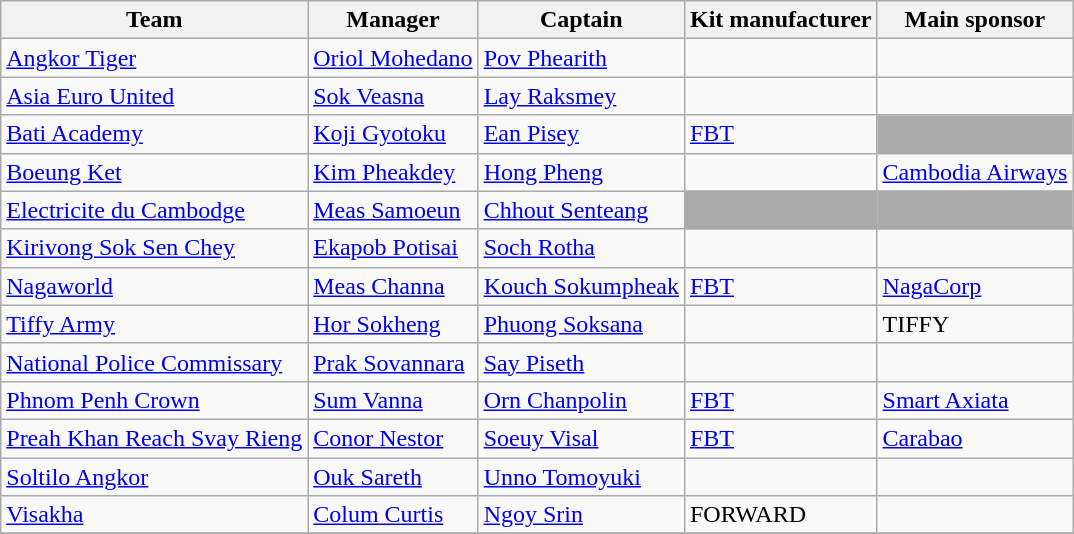<table class="wikitable sortable" style="text-align: left;">
<tr>
<th>Team</th>
<th>Manager</th>
<th>Captain</th>
<th>Kit manufacturer</th>
<th>Main sponsor</th>
</tr>
<tr>
<td><a href='#'>Angkor Tiger</a></td>
<td> <a href='#'>Oriol Mohedano</a></td>
<td> <a href='#'>Pov Phearith</a></td>
<td></td>
<td></td>
</tr>
<tr>
<td><a href='#'>Asia Euro United</a></td>
<td> <a href='#'>Sok Veasna</a></td>
<td> <a href='#'>Lay Raksmey</a></td>
<td></td>
<td></td>
</tr>
<tr>
<td><a href='#'>Bati Academy</a></td>
<td> <a href='#'>Koji Gyotoku</a></td>
<td> <a href='#'>Ean Pisey</a></td>
<td><a href='#'>FBT</a></td>
<td bgcolor=#aaa></td>
</tr>
<tr>
<td><a href='#'>Boeung Ket</a></td>
<td> <a href='#'>Kim Pheakdey</a></td>
<td> <a href='#'>Hong Pheng</a></td>
<td></td>
<td><a href='#'>Cambodia Airways</a></td>
</tr>
<tr>
<td><a href='#'>Electricite du Cambodge</a></td>
<td> <a href='#'>Meas Samoeun</a></td>
<td> <a href='#'>Chhout Senteang</a></td>
<td bgcolor=#aaa></td>
<td bgcolor=#aaa></td>
</tr>
<tr>
<td><a href='#'>Kirivong Sok Sen Chey</a></td>
<td> <a href='#'>Ekapob Potisai</a></td>
<td> <a href='#'>Soch Rotha</a></td>
<td></td>
<td></td>
</tr>
<tr>
<td><a href='#'>Nagaworld</a></td>
<td> <a href='#'>Meas Channa</a></td>
<td> <a href='#'>Kouch Sokumpheak</a></td>
<td><a href='#'>FBT</a></td>
<td><a href='#'>NagaCorp</a></td>
</tr>
<tr>
<td><a href='#'>Tiffy Army</a></td>
<td> <a href='#'>Hor Sokheng</a></td>
<td> <a href='#'>Phuong Soksana</a></td>
<td></td>
<td>TIFFY</td>
</tr>
<tr>
<td><a href='#'>National Police Commissary</a></td>
<td> <a href='#'>Prak Sovannara</a></td>
<td> <a href='#'>Say Piseth</a></td>
<td></td>
<td></td>
</tr>
<tr>
<td><a href='#'>Phnom Penh Crown</a></td>
<td> <a href='#'>Sum Vanna</a></td>
<td> <a href='#'>Orn Chanpolin</a></td>
<td><a href='#'>FBT</a></td>
<td><a href='#'>Smart Axiata</a></td>
</tr>
<tr>
<td><a href='#'>Preah Khan Reach Svay Rieng</a></td>
<td> <a href='#'>Conor Nestor</a></td>
<td> <a href='#'>Soeuy Visal</a></td>
<td><a href='#'>FBT</a></td>
<td><a href='#'>Carabao</a></td>
</tr>
<tr>
<td><a href='#'>Soltilo Angkor</a></td>
<td> <a href='#'>Ouk Sareth</a></td>
<td> <a href='#'>Unno Tomoyuki</a></td>
<td></td>
<td></td>
</tr>
<tr>
<td><a href='#'>Visakha</a></td>
<td> <a href='#'>Colum Curtis</a></td>
<td> <a href='#'>Ngoy Srin</a></td>
<td>FORWARD</td>
<td></td>
</tr>
<tr>
</tr>
</table>
